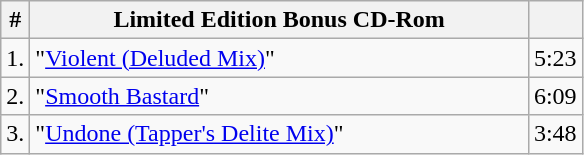<table class="wikitable">
<tr>
<th>#</th>
<th width="325">Limited Edition Bonus CD-Rom</th>
<th></th>
</tr>
<tr>
<td>1.</td>
<td>"<a href='#'>Violent (Deluded Mix)</a>"</td>
<td>5:23</td>
</tr>
<tr>
<td>2.</td>
<td>"<a href='#'>Smooth Bastard</a>"</td>
<td>6:09</td>
</tr>
<tr>
<td>3.</td>
<td>"<a href='#'>Undone (Tapper's Delite Mix)</a>"</td>
<td>3:48</td>
</tr>
</table>
